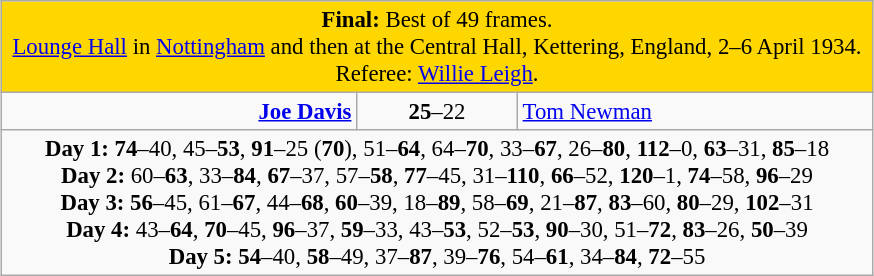<table class="wikitable" style="font-size: 95%; margin: 1em auto 1em auto;">
<tr>
<td colspan="3" align="center" bgcolor="#ffd700"><strong>Final:</strong> Best of 49 frames.<br> <a href='#'>Lounge Hall</a> in <a href='#'>Nottingham</a> and then at the Central Hall, Kettering, England, 2–6 April 1934. Referee: <a href='#'>Willie Leigh</a>.</td>
</tr>
<tr>
<td width="230" align="right"><strong><a href='#'>Joe Davis</a></strong><br></td>
<td width="100" align="center"><strong>25</strong>–22</td>
<td width="230"><a href='#'>Tom Newman</a><br></td>
</tr>
<tr>
<td colspan="3" align="center" style="font-size: 100%"><strong>Day 1:</strong> <strong>74</strong>–40, 45–<strong>53</strong>, <strong>91</strong>–25 (<strong>70</strong>), 51–<strong>64</strong>, 64–<strong>70</strong>, 33–<strong>67</strong>, 26–<strong>80</strong>, <strong>112</strong>–0, <strong>63</strong>–31, <strong>85</strong>–18<br><strong>Day 2:</strong> 60–<strong>63</strong>, 33–<strong>84</strong>, <strong>67</strong>–37, 57–<strong>58</strong>, <strong>77</strong>–45, 31–<strong>110</strong>, <strong>66</strong>–52, <strong>120</strong>–1, <strong>74</strong>–58, <strong>96</strong>–29<br><strong>Day 3:</strong> <strong>56</strong>–45, 61–<strong>67</strong>, 44–<strong>68</strong>, <strong>60</strong>–39, 18–<strong>89</strong>, 58–<strong>69</strong>, 21–<strong>87</strong>, <strong>83</strong>–60, <strong>80</strong>–29, <strong>102</strong>–31<br><strong>Day 4:</strong> 43–<strong>64</strong>, <strong>70</strong>–45, <strong>96</strong>–37, <strong>59</strong>–33, 43–<strong>53</strong>, 52–<strong>53</strong>, <strong>90</strong>–30, 51–<strong>72</strong>, <strong>83</strong>–26, <strong>50</strong>–39<br><strong>Day 5:</strong> <strong>54</strong>–40, <strong>58</strong>–49, 37–<strong>87</strong>, 39–<strong>76</strong>, 54–<strong>61</strong>, 34–<strong>84</strong>, <strong>72</strong>–55</td>
</tr>
</table>
